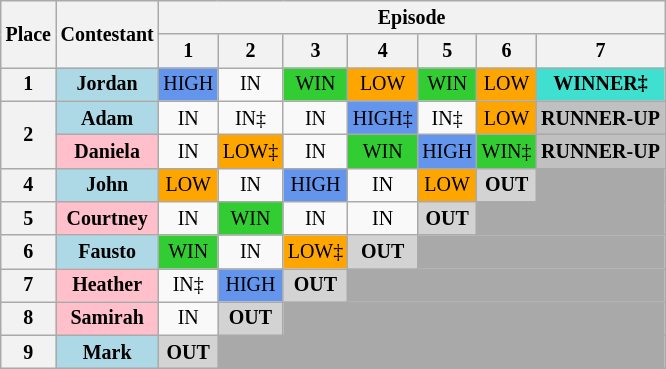<table class="wikitable" style="text-align: center; font-size: 10pt">
<tr>
<th rowspan="2">Place</th>
<th rowspan="2">Contestant</th>
<th colspan="18">Episode</th>
</tr>
<tr>
<th>1</th>
<th>2</th>
<th>3</th>
<th>4</th>
<th>5</th>
<th>6</th>
<th>7</th>
</tr>
<tr>
<th>1</th>
<th style="background:lightblue"><strong>Jordan</strong></th>
<td style="background:cornflowerblue;">HIGH</td>
<td>IN</td>
<td style="background:limegreen;">WIN</td>
<td style="background:orange;">LOW</td>
<td style="background:limegreen;">WIN</td>
<td style="background:orange;">LOW</td>
<td style="background:turquoise;"><strong>WINNER‡</strong></td>
</tr>
<tr>
<th rowspan="2">2</th>
<th style="background:lightblue"><strong>Adam</strong></th>
<td>IN</td>
<td>IN‡</td>
<td>IN</td>
<td style="background:cornflowerblue;">HIGH‡</td>
<td>IN‡</td>
<td style="background:orange;">LOW</td>
<td style="background:silver;"><strong>RUNNER-UP</strong></td>
</tr>
<tr>
<th style="background:pink"><strong>Daniela</strong></th>
<td>IN</td>
<td style="background:orange;">LOW‡</td>
<td>IN</td>
<td style="background:limegreen;">WIN</td>
<td style="background:cornflowerblue;">HIGH</td>
<td style="background:limegreen;">WIN‡</td>
<td style="background:silver;"><strong>RUNNER-UP</strong></td>
</tr>
<tr>
<th>4</th>
<th style="background:lightblue"><strong>John</strong></th>
<td style="background:orange;">LOW</td>
<td>IN</td>
<td style="background:cornflowerblue;">HIGH</td>
<td>IN</td>
<td style="background:orange;">LOW</td>
<td style="background:lightgrey;"><strong>OUT</strong></td>
<td style="background:darkgrey;"></td>
</tr>
<tr>
<th>5</th>
<th style="background:pink"><strong>Courtney</strong></th>
<td>IN</td>
<td style=background:limegreen>WIN</td>
<td>IN</td>
<td>IN</td>
<td style="background:lightgrey;"><strong>OUT</strong></td>
<td colspan=2 style="background:darkgrey;"></td>
</tr>
<tr>
<th>6</th>
<th style="background:lightblue"><strong>Fausto</strong></th>
<td style="background:limegreen;">WIN</td>
<td>IN</td>
<td style="background:orange;">LOW‡</td>
<td style="background:lightgrey;"><strong>OUT</strong></td>
<td colspan=3 style="background:darkgrey;"></td>
</tr>
<tr>
<th>7</th>
<th style="background:pink"><strong>Heather</strong></th>
<td>IN‡</td>
<td style="background:cornflowerblue;">HIGH</td>
<td style="background:lightgrey;"><strong>OUT</strong></td>
<td colspan=4 style="background:darkgrey;"></td>
</tr>
<tr>
<th>8</th>
<th style="background:pink"><strong>Samirah</strong></th>
<td>IN</td>
<td style="background:lightgrey;"><strong>OUT</strong></td>
<td colspan=5 style="background:darkgrey;"></td>
</tr>
<tr>
<th>9</th>
<th style="background:lightblue"><strong>Mark</strong></th>
<td style="background:lightgrey;"><strong>OUT</strong></td>
<td colspan=6 style="background:darkgrey;"></td>
</tr>
</table>
